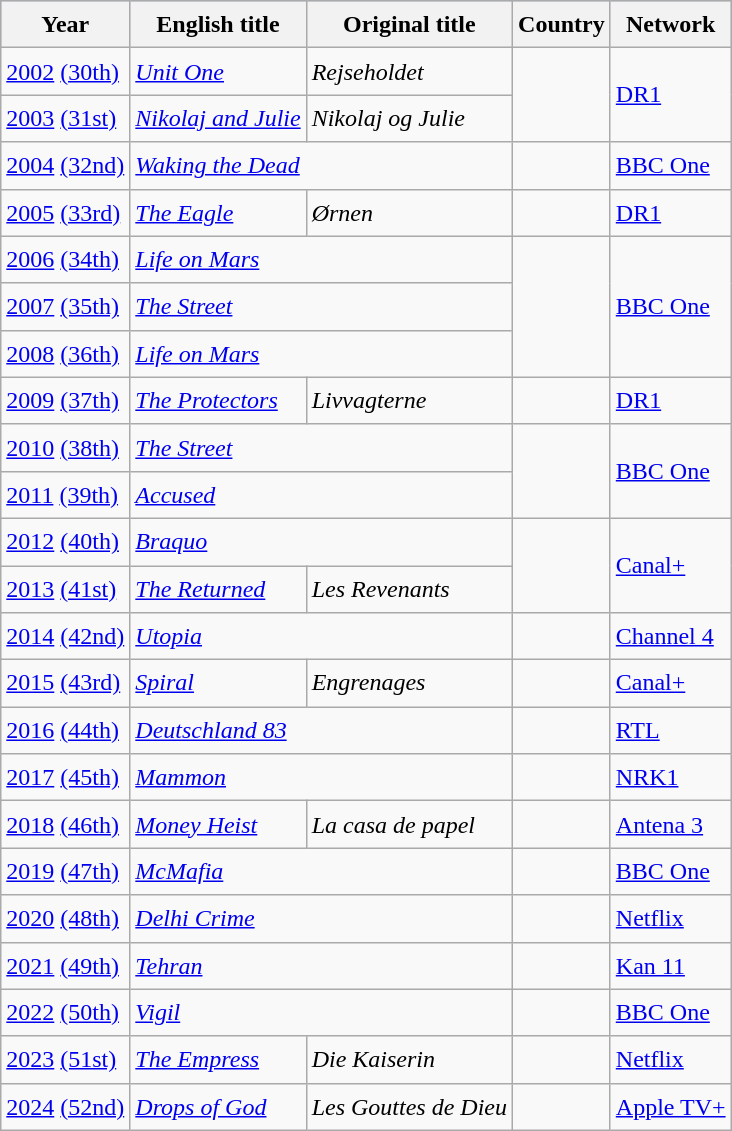<table class="wikitable" style="font-size:1.00em; line-height:1.5em;">
<tr style="background:#b0c4de; text-align:center;">
<th>Year</th>
<th>English title</th>
<th>Original title</th>
<th>Country</th>
<th>Network</th>
</tr>
<tr>
<td><a href='#'>2002</a> <a href='#'>(30th)</a></td>
<td><em><a href='#'>Unit One</a></em></td>
<td><em>Rejseholdet</em></td>
<td rowspan="2"></td>
<td rowspan=2><a href='#'>DR1</a></td>
</tr>
<tr>
<td><a href='#'>2003</a> <a href='#'>(31st)</a></td>
<td><em><a href='#'>Nikolaj and Julie</a></em></td>
<td><em>Nikolaj og Julie</em></td>
</tr>
<tr>
<td><a href='#'>2004</a> <a href='#'>(32nd)</a></td>
<td colspan=2><em><a href='#'>Waking the Dead</a></em></td>
<td></td>
<td><a href='#'>BBC One</a></td>
</tr>
<tr>
<td><a href='#'>2005</a> <a href='#'>(33rd)</a></td>
<td><em><a href='#'>The Eagle</a></em></td>
<td><em>Ørnen</em></td>
<td></td>
<td><a href='#'>DR1</a></td>
</tr>
<tr>
<td><a href='#'>2006</a> <a href='#'>(34th)</a></td>
<td colspan=2><em><a href='#'>Life on Mars</a></em></td>
<td rowspan="3"></td>
<td rowspan="3"><a href='#'>BBC One</a></td>
</tr>
<tr>
<td><a href='#'>2007</a> <a href='#'>(35th)</a></td>
<td colspan=2><em><a href='#'>The Street</a></em></td>
</tr>
<tr>
<td><a href='#'>2008</a> <a href='#'>(36th)</a></td>
<td colspan=2><em><a href='#'>Life on Mars</a></em></td>
</tr>
<tr>
<td><a href='#'>2009</a> <a href='#'>(37th)</a></td>
<td><em><a href='#'>The Protectors</a></em></td>
<td><em>Livvagterne</em></td>
<td></td>
<td><a href='#'>DR1</a></td>
</tr>
<tr>
<td><a href='#'>2010</a> <a href='#'>(38th)</a></td>
<td colspan=2><em><a href='#'>The Street</a></em></td>
<td rowspan="2"></td>
<td rowspan="2"><a href='#'>BBC One</a></td>
</tr>
<tr>
<td><a href='#'>2011</a> <a href='#'>(39th)</a></td>
<td colspan=2><em><a href='#'>Accused</a></em></td>
</tr>
<tr>
<td><a href='#'>2012</a> <a href='#'>(40th)</a></td>
<td colspan=2><em><a href='#'>Braquo</a></em></td>
<td rowspan="2"></td>
<td rowspan="2"><a href='#'>Canal+</a></td>
</tr>
<tr>
<td><a href='#'>2013</a> <a href='#'>(41st)</a></td>
<td><em><a href='#'>The Returned</a></em></td>
<td><em>Les Revenants</em></td>
</tr>
<tr>
<td><a href='#'>2014</a> <a href='#'>(42nd)</a></td>
<td colspan=2><em><a href='#'>Utopia</a></em></td>
<td></td>
<td><a href='#'>Channel 4</a></td>
</tr>
<tr>
<td><a href='#'>2015</a> <a href='#'>(43rd)</a></td>
<td><em><a href='#'>Spiral</a></em></td>
<td><em>Engrenages</em></td>
<td></td>
<td><a href='#'>Canal+</a></td>
</tr>
<tr>
<td><a href='#'>2016</a> <a href='#'>(44th)</a></td>
<td colspan=2><em><a href='#'>Deutschland 83</a></em></td>
<td></td>
<td><a href='#'>RTL</a></td>
</tr>
<tr>
<td><a href='#'>2017</a> <a href='#'>(45th)</a></td>
<td colspan=2><em><a href='#'>Mammon</a></em></td>
<td></td>
<td><a href='#'>NRK1</a></td>
</tr>
<tr>
<td><a href='#'>2018</a> <a href='#'>(46th)</a></td>
<td><em><a href='#'>Money Heist</a></em></td>
<td><em>La casa de papel</em></td>
<td></td>
<td><a href='#'>Antena 3</a></td>
</tr>
<tr>
<td><a href='#'>2019</a> <a href='#'>(47th)</a></td>
<td colspan=2><em><a href='#'>McMafia</a></em></td>
<td></td>
<td><a href='#'>BBC One</a></td>
</tr>
<tr>
<td><a href='#'>2020</a> <a href='#'>(48th)</a></td>
<td colspan=2><em><a href='#'>Delhi Crime</a></em></td>
<td></td>
<td><a href='#'>Netflix</a></td>
</tr>
<tr>
<td><a href='#'>2021</a> <a href='#'>(49th)</a></td>
<td colspan=2><em><a href='#'>Tehran</a></em></td>
<td></td>
<td><a href='#'>Kan 11</a></td>
</tr>
<tr>
<td><a href='#'>2022</a> <a href='#'>(50th)</a></td>
<td colspan=2><em><a href='#'>Vigil</a></em></td>
<td></td>
<td><a href='#'>BBC One</a></td>
</tr>
<tr>
<td><a href='#'>2023</a> <a href='#'>(51st)</a></td>
<td><em><a href='#'>The Empress</a></em></td>
<td><em>Die Kaiserin</em></td>
<td></td>
<td><a href='#'>Netflix</a></td>
</tr>
<tr>
<td><a href='#'>2024</a> <a href='#'>(52nd)</a></td>
<td><em><a href='#'>Drops of God</a></em></td>
<td><em>Les Gouttes de Dieu</em></td>
<td></td>
<td><a href='#'>Apple TV+</a></td>
</tr>
</table>
